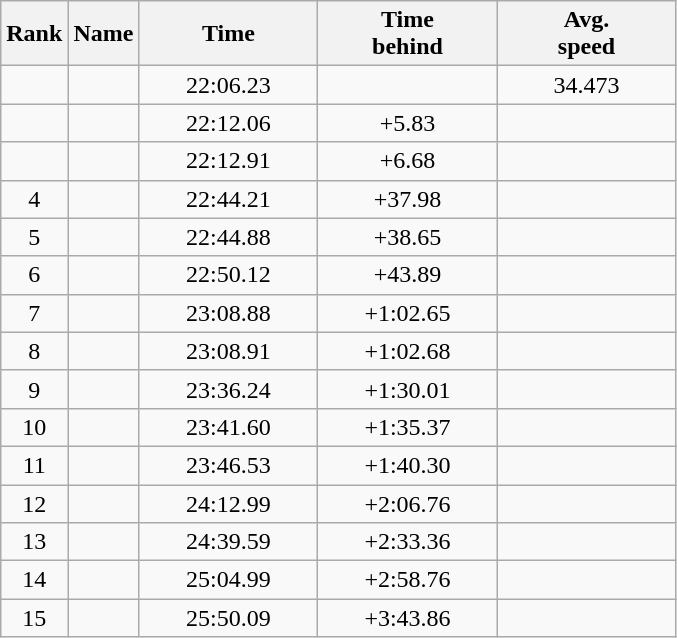<table class="wikitable" style="text-align:center;">
<tr>
<th>Rank</th>
<th style="width:"15em">Name</th>
<th style="width:7em">Time</th>
<th style="width:7em">Time<br>behind</th>
<th style="width:7em">Avg.<br>speed</th>
</tr>
<tr>
<td></td>
<td align=left></td>
<td>22:06.23</td>
<td></td>
<td>34.473</td>
</tr>
<tr>
<td></td>
<td align=left></td>
<td>22:12.06</td>
<td>+5.83</td>
<td></td>
</tr>
<tr>
<td></td>
<td align=left></td>
<td>22:12.91</td>
<td>+6.68</td>
<td></td>
</tr>
<tr>
<td>4</td>
<td align=left></td>
<td>22:44.21</td>
<td>+37.98</td>
<td></td>
</tr>
<tr>
<td>5</td>
<td align=left></td>
<td>22:44.88</td>
<td>+38.65</td>
<td></td>
</tr>
<tr>
<td>6</td>
<td align=left></td>
<td>22:50.12</td>
<td>+43.89</td>
<td></td>
</tr>
<tr>
<td>7</td>
<td align=left></td>
<td>23:08.88</td>
<td>+1:02.65</td>
<td></td>
</tr>
<tr>
<td>8</td>
<td align=left></td>
<td>23:08.91</td>
<td>+1:02.68</td>
<td></td>
</tr>
<tr>
<td>9</td>
<td align=left></td>
<td>23:36.24</td>
<td>+1:30.01</td>
<td></td>
</tr>
<tr>
<td>10</td>
<td align=left></td>
<td>23:41.60</td>
<td>+1:35.37</td>
<td></td>
</tr>
<tr>
<td>11</td>
<td align=left></td>
<td>23:46.53</td>
<td>+1:40.30</td>
<td></td>
</tr>
<tr>
<td>12</td>
<td align=left></td>
<td>24:12.99</td>
<td>+2:06.76</td>
<td></td>
</tr>
<tr>
<td>13</td>
<td align=left></td>
<td>24:39.59</td>
<td>+2:33.36</td>
<td></td>
</tr>
<tr>
<td>14</td>
<td align=left></td>
<td>25:04.99</td>
<td>+2:58.76</td>
<td></td>
</tr>
<tr>
<td>15</td>
<td align=left></td>
<td>25:50.09</td>
<td>+3:43.86</td>
<td></td>
</tr>
</table>
